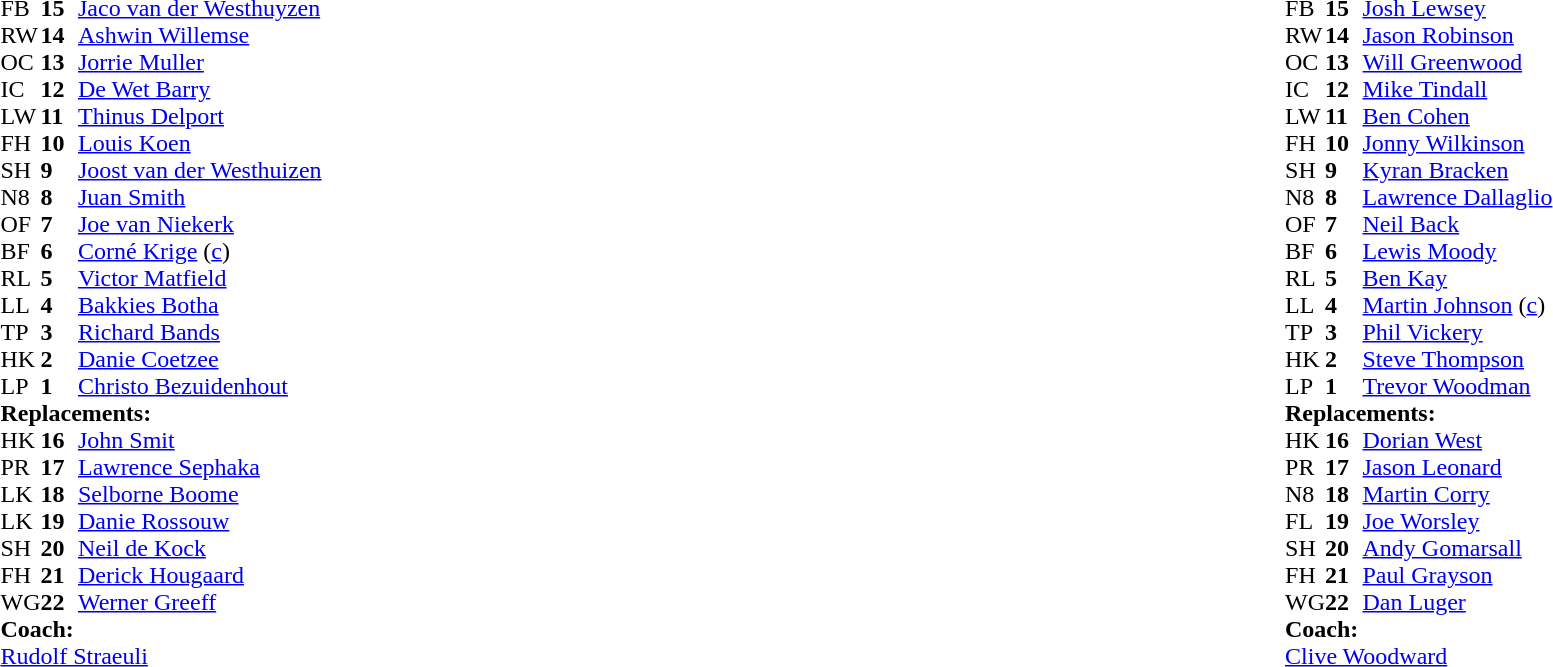<table style="width:100%">
<tr>
<td style="vertical-align:top;width:50%"><br><table cellspacing="0" cellpadding="0">
<tr>
<th width="25"></th>
<th width="25"></th>
</tr>
<tr>
<td>FB</td>
<td><strong>15</strong></td>
<td><a href='#'>Jaco van der Westhuyzen</a></td>
</tr>
<tr>
<td>RW</td>
<td><strong>14</strong></td>
<td><a href='#'>Ashwin Willemse</a></td>
</tr>
<tr>
<td>OC</td>
<td><strong>13</strong></td>
<td><a href='#'>Jorrie Muller</a></td>
</tr>
<tr>
<td>IC</td>
<td><strong>12</strong></td>
<td><a href='#'>De Wet Barry</a></td>
</tr>
<tr>
<td>LW</td>
<td><strong>11</strong></td>
<td><a href='#'>Thinus Delport</a></td>
</tr>
<tr>
<td>FH</td>
<td><strong>10</strong></td>
<td><a href='#'>Louis Koen</a></td>
</tr>
<tr>
<td>SH</td>
<td><strong>9</strong></td>
<td><a href='#'>Joost van der Westhuizen</a></td>
</tr>
<tr>
<td>N8</td>
<td><strong>8</strong></td>
<td><a href='#'>Juan Smith</a></td>
</tr>
<tr>
<td>OF</td>
<td><strong>7</strong></td>
<td><a href='#'>Joe van Niekerk</a></td>
</tr>
<tr>
<td>BF</td>
<td><strong>6</strong></td>
<td><a href='#'>Corné Krige</a> (<a href='#'>c</a>)</td>
</tr>
<tr>
<td>RL</td>
<td><strong>5</strong></td>
<td><a href='#'>Victor Matfield</a></td>
</tr>
<tr>
<td>LL</td>
<td><strong>4</strong></td>
<td><a href='#'>Bakkies Botha</a></td>
</tr>
<tr>
<td>TP</td>
<td><strong>3</strong></td>
<td><a href='#'>Richard Bands</a></td>
</tr>
<tr>
<td>HK</td>
<td><strong>2</strong></td>
<td><a href='#'>Danie Coetzee</a></td>
</tr>
<tr>
<td>LP</td>
<td><strong>1</strong></td>
<td><a href='#'>Christo Bezuidenhout</a></td>
</tr>
<tr>
<td colspan="3"><strong>Replacements:</strong></td>
</tr>
<tr>
<td>HK</td>
<td><strong>16</strong></td>
<td><a href='#'>John Smit</a></td>
</tr>
<tr>
<td>PR</td>
<td><strong>17</strong></td>
<td><a href='#'>Lawrence Sephaka</a></td>
</tr>
<tr>
<td>LK</td>
<td><strong>18</strong></td>
<td><a href='#'>Selborne Boome</a></td>
</tr>
<tr>
<td>LK</td>
<td><strong>19</strong></td>
<td><a href='#'>Danie Rossouw</a></td>
</tr>
<tr>
<td>SH</td>
<td><strong>20</strong></td>
<td><a href='#'>Neil de Kock</a></td>
</tr>
<tr>
<td>FH</td>
<td><strong>21</strong></td>
<td><a href='#'>Derick Hougaard</a></td>
</tr>
<tr>
<td>WG</td>
<td><strong>22</strong></td>
<td><a href='#'>Werner Greeff</a></td>
</tr>
<tr>
<td colspan="3"><strong>Coach:</strong></td>
</tr>
<tr>
<td colspan="3"><a href='#'>Rudolf Straeuli</a></td>
</tr>
</table>
</td>
<td style="vertical-align:top"></td>
<td style="vertical-align:top;width:50%"><br><table cellspacing="0" cellpadding="0" style="margin:auto">
<tr>
<th width="25"></th>
<th width="25"></th>
</tr>
<tr>
<td>FB</td>
<td><strong>15</strong></td>
<td><a href='#'>Josh Lewsey</a></td>
</tr>
<tr>
<td>RW</td>
<td><strong>14</strong></td>
<td><a href='#'>Jason Robinson</a></td>
</tr>
<tr>
<td>OC</td>
<td><strong>13</strong></td>
<td><a href='#'>Will Greenwood</a></td>
</tr>
<tr>
<td>IC</td>
<td><strong>12</strong></td>
<td><a href='#'>Mike Tindall</a></td>
</tr>
<tr>
<td>LW</td>
<td><strong>11</strong></td>
<td><a href='#'>Ben Cohen</a></td>
</tr>
<tr>
<td>FH</td>
<td><strong>10</strong></td>
<td><a href='#'>Jonny Wilkinson</a></td>
</tr>
<tr>
<td>SH</td>
<td><strong>9</strong></td>
<td><a href='#'>Kyran Bracken</a></td>
</tr>
<tr>
<td>N8</td>
<td><strong>8</strong></td>
<td><a href='#'>Lawrence Dallaglio</a></td>
</tr>
<tr>
<td>OF</td>
<td><strong>7</strong></td>
<td><a href='#'>Neil Back</a></td>
</tr>
<tr>
<td>BF</td>
<td><strong>6</strong></td>
<td><a href='#'>Lewis Moody</a></td>
</tr>
<tr>
<td>RL</td>
<td><strong>5</strong></td>
<td><a href='#'>Ben Kay</a></td>
</tr>
<tr>
<td>LL</td>
<td><strong>4</strong></td>
<td><a href='#'>Martin Johnson</a> (<a href='#'>c</a>)</td>
</tr>
<tr>
<td>TP</td>
<td><strong>3</strong></td>
<td><a href='#'>Phil Vickery</a></td>
</tr>
<tr>
<td>HK</td>
<td><strong>2</strong></td>
<td><a href='#'>Steve Thompson</a></td>
</tr>
<tr>
<td>LP</td>
<td><strong>1</strong></td>
<td><a href='#'>Trevor Woodman</a></td>
</tr>
<tr>
<td colspan="3"><strong>Replacements:</strong></td>
</tr>
<tr>
<td>HK</td>
<td><strong>16</strong></td>
<td><a href='#'>Dorian West</a></td>
</tr>
<tr>
<td>PR</td>
<td><strong>17</strong></td>
<td><a href='#'>Jason Leonard</a></td>
</tr>
<tr>
<td>N8</td>
<td><strong>18</strong></td>
<td><a href='#'>Martin Corry</a></td>
</tr>
<tr>
<td>FL</td>
<td><strong>19</strong></td>
<td><a href='#'>Joe Worsley</a></td>
</tr>
<tr>
<td>SH</td>
<td><strong>20</strong></td>
<td><a href='#'>Andy Gomarsall</a></td>
</tr>
<tr>
<td>FH</td>
<td><strong>21</strong></td>
<td><a href='#'>Paul Grayson</a></td>
</tr>
<tr>
<td>WG</td>
<td><strong>22</strong></td>
<td><a href='#'>Dan Luger</a></td>
</tr>
<tr>
<td colspan="3"><strong>Coach:</strong></td>
</tr>
<tr>
<td colspan="3"><a href='#'>Clive Woodward</a></td>
</tr>
</table>
</td>
</tr>
</table>
